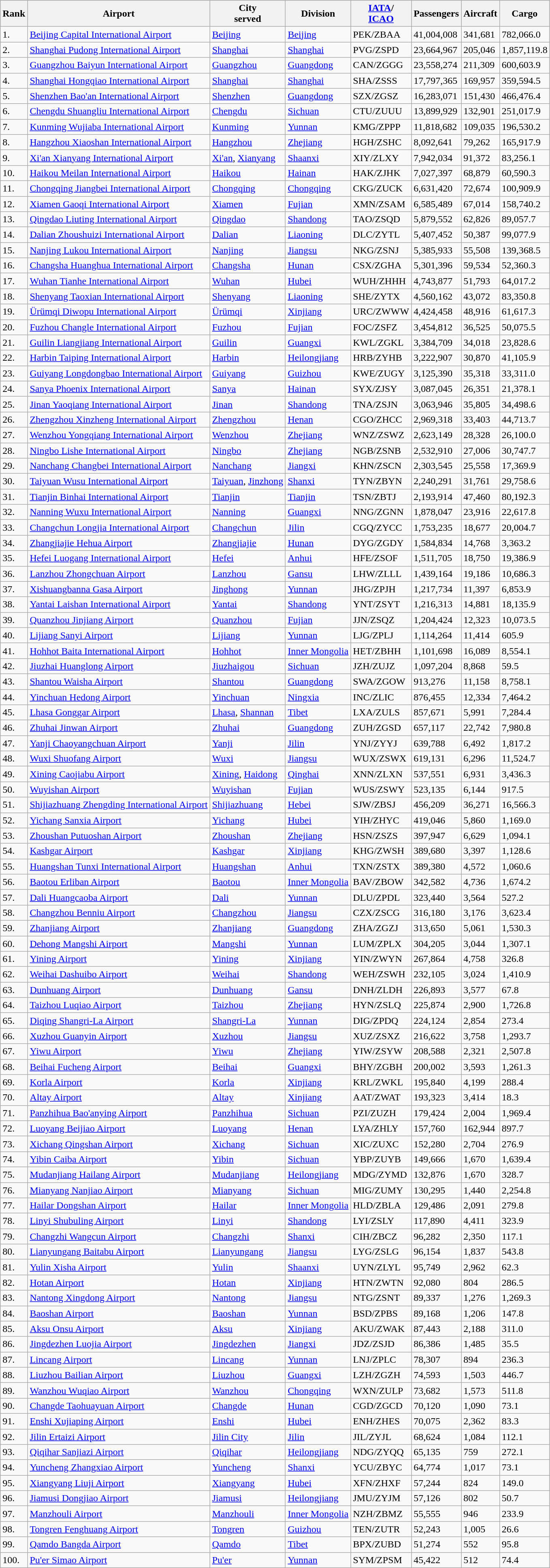<table class="wikitable sortable">
<tr bgcolor=lightgrey>
<th>Rank</th>
<th>Airport</th>
<th>City<br>served</th>
<th>Division</th>
<th><a href='#'>IATA</a>/<br><a href='#'>ICAO</a></th>
<th>Passengers</th>
<th>Aircraft</th>
<th>Cargo</th>
</tr>
<tr>
<td>1.</td>
<td><a href='#'>Beijing Capital International Airport</a></td>
<td><a href='#'>Beijing</a></td>
<td><a href='#'>Beijing</a></td>
<td>PEK/ZBAA</td>
<td>41,004,008</td>
<td>341,681</td>
<td>782,066.0</td>
</tr>
<tr>
<td>2.</td>
<td><a href='#'>Shanghai Pudong International Airport</a></td>
<td><a href='#'>Shanghai</a></td>
<td><a href='#'>Shanghai</a></td>
<td>PVG/ZSPD</td>
<td>23,664,967</td>
<td>205,046</td>
<td>1,857,119.8</td>
</tr>
<tr>
<td>3.</td>
<td><a href='#'>Guangzhou Baiyun International Airport</a></td>
<td><a href='#'>Guangzhou</a></td>
<td><a href='#'>Guangdong</a></td>
<td>CAN/ZGGG</td>
<td>23,558,274</td>
<td>211,309</td>
<td>600,603.9</td>
</tr>
<tr>
<td>4.</td>
<td><a href='#'>Shanghai Hongqiao International Airport</a></td>
<td><a href='#'>Shanghai</a></td>
<td><a href='#'>Shanghai</a></td>
<td>SHA/ZSSS</td>
<td>17,797,365</td>
<td>169,957</td>
<td>359,594.5</td>
</tr>
<tr>
<td>5.</td>
<td><a href='#'>Shenzhen Bao'an International Airport</a></td>
<td><a href='#'>Shenzhen</a></td>
<td><a href='#'>Guangdong</a></td>
<td>SZX/ZGSZ</td>
<td>16,283,071</td>
<td>151,430</td>
<td>466,476.4</td>
</tr>
<tr>
<td>6.</td>
<td><a href='#'>Chengdu Shuangliu International Airport</a></td>
<td><a href='#'>Chengdu</a></td>
<td><a href='#'>Sichuan</a></td>
<td>CTU/ZUUU</td>
<td>13,899,929</td>
<td>132,901</td>
<td>251,017.9</td>
</tr>
<tr>
<td>7.</td>
<td><a href='#'>Kunming Wujiaba International Airport</a></td>
<td><a href='#'>Kunming</a></td>
<td><a href='#'>Yunnan</a></td>
<td>KMG/ZPPP</td>
<td>11,818,682</td>
<td>109,035</td>
<td>196,530.2</td>
</tr>
<tr>
<td>8.</td>
<td><a href='#'>Hangzhou Xiaoshan International Airport</a></td>
<td><a href='#'>Hangzhou</a></td>
<td><a href='#'>Zhejiang</a></td>
<td>HGH/ZSHC</td>
<td>8,092,641</td>
<td>79,262</td>
<td>165,917.9</td>
</tr>
<tr>
<td>9.</td>
<td><a href='#'>Xi'an Xianyang International Airport</a></td>
<td><a href='#'>Xi'an</a>, <a href='#'>Xianyang</a></td>
<td><a href='#'>Shaanxi</a></td>
<td>XIY/ZLXY</td>
<td>7,942,034</td>
<td>91,372</td>
<td>83,256.1</td>
</tr>
<tr>
<td>10.</td>
<td><a href='#'>Haikou Meilan International Airport</a></td>
<td><a href='#'>Haikou</a></td>
<td><a href='#'>Hainan</a></td>
<td>HAK/ZJHK</td>
<td>7,027,397</td>
<td>68,879</td>
<td>60,590.3</td>
</tr>
<tr>
<td>11.</td>
<td><a href='#'>Chongqing Jiangbei International Airport</a></td>
<td><a href='#'>Chongqing</a></td>
<td><a href='#'>Chongqing</a></td>
<td>CKG/ZUCK</td>
<td>6,631,420</td>
<td>72,674</td>
<td>100,909.9</td>
</tr>
<tr>
<td>12.</td>
<td><a href='#'>Xiamen Gaoqi International Airport</a></td>
<td><a href='#'>Xiamen</a></td>
<td><a href='#'>Fujian</a></td>
<td>XMN/ZSAM</td>
<td>6,585,489</td>
<td>67,014</td>
<td>158,740.2</td>
</tr>
<tr>
<td>13.</td>
<td><a href='#'>Qingdao Liuting International Airport</a></td>
<td><a href='#'>Qingdao</a></td>
<td><a href='#'>Shandong</a></td>
<td>TAO/ZSQD</td>
<td>5,879,552</td>
<td>62,826</td>
<td>89,057.7</td>
</tr>
<tr>
<td>14.</td>
<td><a href='#'>Dalian Zhoushuizi International Airport</a></td>
<td><a href='#'>Dalian</a></td>
<td><a href='#'>Liaoning</a></td>
<td>DLC/ZYTL</td>
<td>5,407,452</td>
<td>50,387</td>
<td>99,077.9</td>
</tr>
<tr>
<td>15.</td>
<td><a href='#'>Nanjing Lukou International Airport</a></td>
<td><a href='#'>Nanjing</a></td>
<td><a href='#'>Jiangsu</a></td>
<td>NKG/ZSNJ</td>
<td>5,385,933</td>
<td>55,508</td>
<td>139,368.5</td>
</tr>
<tr>
<td>16.</td>
<td><a href='#'>Changsha Huanghua International Airport</a></td>
<td><a href='#'>Changsha</a></td>
<td><a href='#'>Hunan</a></td>
<td>CSX/ZGHA</td>
<td>5,301,396</td>
<td>59,534</td>
<td>52,360.3</td>
</tr>
<tr>
<td>17.</td>
<td><a href='#'>Wuhan Tianhe International Airport</a></td>
<td><a href='#'>Wuhan</a></td>
<td><a href='#'>Hubei</a></td>
<td>WUH/ZHHH</td>
<td>4,743,877</td>
<td>51,793</td>
<td>64,017.2</td>
</tr>
<tr>
<td>18.</td>
<td><a href='#'>Shenyang Taoxian International Airport</a></td>
<td><a href='#'>Shenyang</a></td>
<td><a href='#'>Liaoning</a></td>
<td>SHE/ZYTX</td>
<td>4,560,162</td>
<td>43,072</td>
<td>83,350.8</td>
</tr>
<tr>
<td>19.</td>
<td><a href='#'>Ürümqi Diwopu International Airport</a></td>
<td><a href='#'>Ürümqi</a></td>
<td><a href='#'>Xinjiang</a></td>
<td>URC/ZWWW</td>
<td>4,424,458</td>
<td>48,916</td>
<td>61,617.3</td>
</tr>
<tr>
<td>20.</td>
<td><a href='#'>Fuzhou Changle International Airport</a></td>
<td><a href='#'>Fuzhou</a></td>
<td><a href='#'>Fujian</a></td>
<td>FOC/ZSFZ</td>
<td>3,454,812</td>
<td>36,525</td>
<td>50,075.5</td>
</tr>
<tr>
<td>21.</td>
<td><a href='#'>Guilin Liangjiang International Airport</a></td>
<td><a href='#'>Guilin</a></td>
<td><a href='#'>Guangxi</a></td>
<td>KWL/ZGKL</td>
<td>3,384,709</td>
<td>34,018</td>
<td>23,828.6</td>
</tr>
<tr>
<td>22.</td>
<td><a href='#'>Harbin Taiping International Airport</a></td>
<td><a href='#'>Harbin</a></td>
<td><a href='#'>Heilongjiang</a></td>
<td>HRB/ZYHB</td>
<td>3,222,907</td>
<td>30,870</td>
<td>41,105.9</td>
</tr>
<tr>
<td>23.</td>
<td><a href='#'>Guiyang Longdongbao International Airport</a></td>
<td><a href='#'>Guiyang</a></td>
<td><a href='#'>Guizhou</a></td>
<td>KWE/ZUGY</td>
<td>3,125,390</td>
<td>35,318</td>
<td>33,311.0</td>
</tr>
<tr>
<td>24.</td>
<td><a href='#'>Sanya Phoenix International Airport</a></td>
<td><a href='#'>Sanya</a></td>
<td><a href='#'>Hainan</a></td>
<td>SYX/ZJSY</td>
<td>3,087,045</td>
<td>26,351</td>
<td>21,378.1</td>
</tr>
<tr>
<td>25.</td>
<td><a href='#'>Jinan Yaoqiang International Airport</a></td>
<td><a href='#'>Jinan</a></td>
<td><a href='#'>Shandong</a></td>
<td>TNA/ZSJN</td>
<td>3,063,946</td>
<td>35,805</td>
<td>34,498.6</td>
</tr>
<tr>
<td>26.</td>
<td><a href='#'>Zhengzhou Xinzheng International Airport</a></td>
<td><a href='#'>Zhengzhou</a></td>
<td><a href='#'>Henan</a></td>
<td>CGO/ZHCC</td>
<td>2,969,318</td>
<td>33,403</td>
<td>44,713.7</td>
</tr>
<tr>
<td>27.</td>
<td><a href='#'>Wenzhou Yongqiang International Airport</a></td>
<td><a href='#'>Wenzhou</a></td>
<td><a href='#'>Zhejiang</a></td>
<td>WNZ/ZSWZ</td>
<td>2,623,149</td>
<td>28,328</td>
<td>26,100.0</td>
</tr>
<tr>
<td>28.</td>
<td><a href='#'>Ningbo Lishe International Airport</a></td>
<td><a href='#'>Ningbo</a></td>
<td><a href='#'>Zhejiang</a></td>
<td>NGB/ZSNB</td>
<td>2,532,910</td>
<td>27,006</td>
<td>30,747.7</td>
</tr>
<tr>
<td>29.</td>
<td><a href='#'>Nanchang Changbei International Airport</a></td>
<td><a href='#'>Nanchang</a></td>
<td><a href='#'>Jiangxi</a></td>
<td>KHN/ZSCN</td>
<td>2,303,545</td>
<td>25,558</td>
<td>17,369.9</td>
</tr>
<tr>
<td>30.</td>
<td><a href='#'>Taiyuan Wusu International Airport</a></td>
<td><a href='#'>Taiyuan</a>, <a href='#'>Jinzhong</a></td>
<td><a href='#'>Shanxi</a></td>
<td>TYN/ZBYN</td>
<td>2,240,291</td>
<td>31,761</td>
<td>29,758.6</td>
</tr>
<tr>
<td>31.</td>
<td><a href='#'>Tianjin Binhai International Airport</a></td>
<td><a href='#'>Tianjin</a></td>
<td><a href='#'>Tianjin</a></td>
<td>TSN/ZBTJ</td>
<td>2,193,914</td>
<td>47,460</td>
<td>80,192.3</td>
</tr>
<tr>
<td>32.</td>
<td><a href='#'>Nanning Wuxu International Airport</a></td>
<td><a href='#'>Nanning</a></td>
<td><a href='#'>Guangxi</a></td>
<td>NNG/ZGNN</td>
<td>1,878,047</td>
<td>23,916</td>
<td>22,617.8</td>
</tr>
<tr>
<td>33.</td>
<td><a href='#'>Changchun Longjia International Airport</a></td>
<td><a href='#'>Changchun</a></td>
<td><a href='#'>Jilin</a></td>
<td>CGQ/ZYCC</td>
<td>1,753,235</td>
<td>18,677</td>
<td>20,004.7</td>
</tr>
<tr>
<td>34.</td>
<td><a href='#'>Zhangjiajie Hehua Airport</a></td>
<td><a href='#'>Zhangjiajie</a></td>
<td><a href='#'>Hunan</a></td>
<td>DYG/ZGDY</td>
<td>1,584,834</td>
<td>14,768</td>
<td>3,363.2</td>
</tr>
<tr>
<td>35.</td>
<td><a href='#'>Hefei Luogang International Airport</a></td>
<td><a href='#'>Hefei</a></td>
<td><a href='#'>Anhui</a></td>
<td>HFE/ZSOF</td>
<td>1,511,705</td>
<td>18,750</td>
<td>19,386.9</td>
</tr>
<tr>
<td>36.</td>
<td><a href='#'>Lanzhou Zhongchuan Airport</a></td>
<td><a href='#'>Lanzhou</a></td>
<td><a href='#'>Gansu</a></td>
<td>LHW/ZLLL</td>
<td>1,439,164</td>
<td>19,186</td>
<td>10,686.3</td>
</tr>
<tr>
<td>37.</td>
<td><a href='#'>Xishuangbanna Gasa Airport</a></td>
<td><a href='#'>Jinghong</a></td>
<td><a href='#'>Yunnan</a></td>
<td>JHG/ZPJH</td>
<td>1,217,734</td>
<td>11,397</td>
<td>6,853.9</td>
</tr>
<tr>
<td>38.</td>
<td><a href='#'>Yantai Laishan International Airport</a></td>
<td><a href='#'>Yantai</a></td>
<td><a href='#'>Shandong</a></td>
<td>YNT/ZSYT</td>
<td>1,216,313</td>
<td>14,881</td>
<td>18,135.9</td>
</tr>
<tr>
<td>39.</td>
<td><a href='#'>Quanzhou Jinjiang Airport</a></td>
<td><a href='#'>Quanzhou</a></td>
<td><a href='#'>Fujian</a></td>
<td>JJN/ZSQZ</td>
<td>1,204,424</td>
<td>12,323</td>
<td>10,073.5</td>
</tr>
<tr>
<td>40.</td>
<td><a href='#'>Lijiang Sanyi Airport</a></td>
<td><a href='#'>Lijiang</a></td>
<td><a href='#'>Yunnan</a></td>
<td>LJG/ZPLJ</td>
<td>1,114,264</td>
<td>11,414</td>
<td>605.9</td>
</tr>
<tr>
<td>41.</td>
<td><a href='#'>Hohhot Baita International Airport</a></td>
<td><a href='#'>Hohhot</a></td>
<td><a href='#'>Inner Mongolia</a></td>
<td>HET/ZBHH</td>
<td>1,101,698</td>
<td>16,089</td>
<td>8,554.1</td>
</tr>
<tr>
<td>42.</td>
<td><a href='#'>Jiuzhai Huanglong Airport</a></td>
<td><a href='#'>Jiuzhaigou</a></td>
<td><a href='#'>Sichuan</a></td>
<td>JZH/ZUJZ</td>
<td>1,097,204</td>
<td>8,868</td>
<td>59.5</td>
</tr>
<tr>
<td>43.</td>
<td><a href='#'>Shantou Waisha Airport</a></td>
<td><a href='#'>Shantou</a></td>
<td><a href='#'>Guangdong</a></td>
<td>SWA/ZGOW</td>
<td>913,276</td>
<td>11,158</td>
<td>8,758.1</td>
</tr>
<tr>
<td>44.</td>
<td><a href='#'>Yinchuan Hedong Airport</a></td>
<td><a href='#'>Yinchuan</a></td>
<td><a href='#'>Ningxia</a></td>
<td>INC/ZLIC</td>
<td>876,455</td>
<td>12,334</td>
<td>7,464.2</td>
</tr>
<tr>
<td>45.</td>
<td><a href='#'>Lhasa Gonggar Airport</a></td>
<td><a href='#'>Lhasa</a>, <a href='#'>Shannan</a></td>
<td><a href='#'>Tibet</a></td>
<td>LXA/ZULS</td>
<td>857,671</td>
<td>5,991</td>
<td>7,284.4</td>
</tr>
<tr>
<td>46.</td>
<td><a href='#'>Zhuhai Jinwan Airport</a></td>
<td><a href='#'>Zhuhai</a></td>
<td><a href='#'>Guangdong</a></td>
<td>ZUH/ZGSD</td>
<td>657,117</td>
<td>22,742</td>
<td>7,980.8</td>
</tr>
<tr>
<td>47.</td>
<td><a href='#'>Yanji Chaoyangchuan Airport</a></td>
<td><a href='#'>Yanji</a></td>
<td><a href='#'>Jilin</a></td>
<td>YNJ/ZYYJ</td>
<td>639,788</td>
<td>6,492</td>
<td>1,817.2</td>
</tr>
<tr>
<td>48.</td>
<td><a href='#'>Wuxi Shuofang Airport</a></td>
<td><a href='#'>Wuxi</a></td>
<td><a href='#'>Jiangsu</a></td>
<td>WUX/ZSWX</td>
<td>619,131</td>
<td>6,296</td>
<td>11,524.7</td>
</tr>
<tr>
<td>49.</td>
<td><a href='#'>Xining Caojiabu Airport</a></td>
<td><a href='#'>Xining</a>, <a href='#'>Haidong</a></td>
<td><a href='#'>Qinghai</a></td>
<td>XNN/ZLXN</td>
<td>537,551</td>
<td>6,931</td>
<td>3,436.3</td>
</tr>
<tr>
<td>50.</td>
<td><a href='#'>Wuyishan Airport</a></td>
<td><a href='#'>Wuyishan</a></td>
<td><a href='#'>Fujian</a></td>
<td>WUS/ZSWY</td>
<td>523,135</td>
<td>6,144</td>
<td>917.5</td>
</tr>
<tr>
<td>51.</td>
<td><a href='#'>Shijiazhuang Zhengding International Airport</a></td>
<td><a href='#'>Shijiazhuang</a></td>
<td><a href='#'>Hebei</a></td>
<td>SJW/ZBSJ</td>
<td>456,209</td>
<td>36,271</td>
<td>16,566.3</td>
</tr>
<tr>
<td>52.</td>
<td><a href='#'>Yichang Sanxia Airport</a></td>
<td><a href='#'>Yichang</a></td>
<td><a href='#'>Hubei</a></td>
<td>YIH/ZHYC</td>
<td>419,046</td>
<td>5,860</td>
<td>1,169.0</td>
</tr>
<tr>
<td>53.</td>
<td><a href='#'>Zhoushan Putuoshan Airport</a></td>
<td><a href='#'>Zhoushan</a></td>
<td><a href='#'>Zhejiang</a></td>
<td>HSN/ZSZS</td>
<td>397,947</td>
<td>6,629</td>
<td>1,094.1</td>
</tr>
<tr>
<td>54.</td>
<td><a href='#'>Kashgar Airport</a></td>
<td><a href='#'>Kashgar</a></td>
<td><a href='#'>Xinjiang</a></td>
<td>KHG/ZWSH</td>
<td>389,680</td>
<td>3,397</td>
<td>1,128.6</td>
</tr>
<tr>
<td>55.</td>
<td><a href='#'>Huangshan Tunxi International Airport</a></td>
<td><a href='#'>Huangshan</a></td>
<td><a href='#'>Anhui</a></td>
<td>TXN/ZSTX</td>
<td>389,380</td>
<td>4,572</td>
<td>1,060.6</td>
</tr>
<tr>
<td>56.</td>
<td><a href='#'>Baotou Erliban Airport</a></td>
<td><a href='#'>Baotou</a></td>
<td><a href='#'>Inner Mongolia</a></td>
<td>BAV/ZBOW</td>
<td>342,582</td>
<td>4,736</td>
<td>1,674.2</td>
</tr>
<tr>
<td>57.</td>
<td><a href='#'>Dali Huangcaoba Airport</a></td>
<td><a href='#'>Dali</a></td>
<td><a href='#'>Yunnan</a></td>
<td>DLU/ZPDL</td>
<td>323,440</td>
<td>3,564</td>
<td>527.2</td>
</tr>
<tr>
<td>58.</td>
<td><a href='#'>Changzhou Benniu Airport</a></td>
<td><a href='#'>Changzhou</a></td>
<td><a href='#'>Jiangsu</a></td>
<td>CZX/ZSCG</td>
<td>316,180</td>
<td>3,176</td>
<td>3,623.4</td>
</tr>
<tr>
<td>59.</td>
<td><a href='#'>Zhanjiang Airport</a></td>
<td><a href='#'>Zhanjiang</a></td>
<td><a href='#'>Guangdong</a></td>
<td>ZHA/ZGZJ</td>
<td>313,650</td>
<td>5,061</td>
<td>1,530.3</td>
</tr>
<tr>
<td>60.</td>
<td><a href='#'>Dehong Mangshi Airport</a></td>
<td><a href='#'>Mangshi</a></td>
<td><a href='#'>Yunnan</a></td>
<td>LUM/ZPLX</td>
<td>304,205</td>
<td>3,044</td>
<td>1,307.1</td>
</tr>
<tr>
<td>61.</td>
<td><a href='#'>Yining Airport</a></td>
<td><a href='#'>Yining</a></td>
<td><a href='#'>Xinjiang</a></td>
<td>YIN/ZWYN</td>
<td>267,864</td>
<td>4,758</td>
<td>326.8</td>
</tr>
<tr>
<td>62.</td>
<td><a href='#'>Weihai Dashuibo Airport</a></td>
<td><a href='#'>Weihai</a></td>
<td><a href='#'>Shandong</a></td>
<td>WEH/ZSWH</td>
<td>232,105</td>
<td>3,024</td>
<td>1,410.9</td>
</tr>
<tr>
<td>63.</td>
<td><a href='#'>Dunhuang Airport</a></td>
<td><a href='#'>Dunhuang</a></td>
<td><a href='#'>Gansu</a></td>
<td>DNH/ZLDH</td>
<td>226,893</td>
<td>3,577</td>
<td>67.8</td>
</tr>
<tr>
<td>64.</td>
<td><a href='#'>Taizhou Luqiao Airport</a></td>
<td><a href='#'>Taizhou</a></td>
<td><a href='#'>Zhejiang</a></td>
<td>HYN/ZSLQ</td>
<td>225,874</td>
<td>2,900</td>
<td>1,726.8</td>
</tr>
<tr>
<td>65.</td>
<td><a href='#'>Diqing Shangri-La Airport</a></td>
<td><a href='#'>Shangri-La</a></td>
<td><a href='#'>Yunnan</a></td>
<td>DIG/ZPDQ</td>
<td>224,124</td>
<td>2,854</td>
<td>273.4</td>
</tr>
<tr>
<td>66.</td>
<td><a href='#'>Xuzhou Guanyin Airport</a></td>
<td><a href='#'>Xuzhou</a></td>
<td><a href='#'>Jiangsu</a></td>
<td>XUZ/ZSXZ</td>
<td>216,622</td>
<td>3,758</td>
<td>1,293.7</td>
</tr>
<tr>
<td>67.</td>
<td><a href='#'>Yiwu Airport</a></td>
<td><a href='#'>Yiwu</a></td>
<td><a href='#'>Zhejiang</a></td>
<td>YIW/ZSYW</td>
<td>208,588</td>
<td>2,321</td>
<td>2,507.8</td>
</tr>
<tr>
<td>68.</td>
<td><a href='#'>Beihai Fucheng Airport</a></td>
<td><a href='#'>Beihai</a></td>
<td><a href='#'>Guangxi</a></td>
<td>BHY/ZGBH</td>
<td>200,002</td>
<td>3,593</td>
<td>1,261.3</td>
</tr>
<tr>
<td>69.</td>
<td><a href='#'>Korla Airport</a></td>
<td><a href='#'>Korla</a></td>
<td><a href='#'>Xinjiang</a></td>
<td>KRL/ZWKL</td>
<td>195,840</td>
<td>4,199</td>
<td>288.4</td>
</tr>
<tr>
<td>70.</td>
<td><a href='#'>Altay Airport</a></td>
<td><a href='#'>Altay</a></td>
<td><a href='#'>Xinjiang</a></td>
<td>AAT/ZWAT</td>
<td>193,323</td>
<td>3,414</td>
<td>18.3</td>
</tr>
<tr>
<td>71.</td>
<td><a href='#'>Panzhihua Bao'anying Airport</a></td>
<td><a href='#'>Panzhihua</a></td>
<td><a href='#'>Sichuan</a></td>
<td>PZI/ZUZH</td>
<td>179,424</td>
<td>2,004</td>
<td>1,969.4</td>
</tr>
<tr>
<td>72.</td>
<td><a href='#'>Luoyang Beijiao Airport</a></td>
<td><a href='#'>Luoyang</a></td>
<td><a href='#'>Henan</a></td>
<td>LYA/ZHLY</td>
<td>157,760</td>
<td>162,944</td>
<td>897.7</td>
</tr>
<tr>
<td>73.</td>
<td><a href='#'>Xichang Qingshan Airport</a></td>
<td><a href='#'>Xichang</a></td>
<td><a href='#'>Sichuan</a></td>
<td>XIC/ZUXC</td>
<td>152,280</td>
<td>2,704</td>
<td>276.9</td>
</tr>
<tr>
<td>74.</td>
<td><a href='#'>Yibin Caiba Airport</a></td>
<td><a href='#'>Yibin</a></td>
<td><a href='#'>Sichuan</a></td>
<td>YBP/ZUYB</td>
<td>149,666</td>
<td>1,670</td>
<td>1,639.4</td>
</tr>
<tr>
<td>75.</td>
<td><a href='#'>Mudanjiang Hailang Airport</a></td>
<td><a href='#'>Mudanjiang</a></td>
<td><a href='#'>Heilongjiang</a></td>
<td>MDG/ZYMD</td>
<td>132,876</td>
<td>1,670</td>
<td>328.7</td>
</tr>
<tr>
<td>76.</td>
<td><a href='#'>Mianyang Nanjiao Airport</a></td>
<td><a href='#'>Mianyang</a></td>
<td><a href='#'>Sichuan</a></td>
<td>MIG/ZUMY</td>
<td>130,295</td>
<td>1,440</td>
<td>2,254.8</td>
</tr>
<tr>
<td>77.</td>
<td><a href='#'>Hailar Dongshan Airport</a></td>
<td><a href='#'>Hailar</a></td>
<td><a href='#'>Inner Mongolia</a></td>
<td>HLD/ZBLA</td>
<td>129,486</td>
<td>2,091</td>
<td>279.8</td>
</tr>
<tr>
<td>78.</td>
<td><a href='#'>Linyi Shubuling Airport</a></td>
<td><a href='#'>Linyi</a></td>
<td><a href='#'>Shandong</a></td>
<td>LYI/ZSLY</td>
<td>117,890</td>
<td>4,411</td>
<td>323.9</td>
</tr>
<tr>
<td>79.</td>
<td><a href='#'>Changzhi Wangcun Airport</a></td>
<td><a href='#'>Changzhi</a></td>
<td><a href='#'>Shanxi</a></td>
<td>CIH/ZBCZ</td>
<td>96,282</td>
<td>2,350</td>
<td>117.1</td>
</tr>
<tr>
<td>80.</td>
<td><a href='#'>Lianyungang Baitabu Airport</a></td>
<td><a href='#'>Lianyungang</a></td>
<td><a href='#'>Jiangsu</a></td>
<td>LYG/ZSLG</td>
<td>96,154</td>
<td>1,837</td>
<td>543.8</td>
</tr>
<tr>
<td>81.</td>
<td><a href='#'>Yulin Xisha Airport</a></td>
<td><a href='#'>Yulin</a></td>
<td><a href='#'>Shaanxi</a></td>
<td>UYN/ZLYL</td>
<td>95,749</td>
<td>2,962</td>
<td>62.3</td>
</tr>
<tr>
<td>82.</td>
<td><a href='#'>Hotan Airport</a></td>
<td><a href='#'>Hotan</a></td>
<td><a href='#'>Xinjiang</a></td>
<td>HTN/ZWTN</td>
<td>92,080</td>
<td>804</td>
<td>286.5</td>
</tr>
<tr>
<td>83.</td>
<td><a href='#'>Nantong Xingdong Airport</a></td>
<td><a href='#'>Nantong</a></td>
<td><a href='#'>Jiangsu</a></td>
<td>NTG/ZSNT</td>
<td>89,337</td>
<td>1,276</td>
<td>1,269.3</td>
</tr>
<tr>
<td>84.</td>
<td><a href='#'>Baoshan Airport</a></td>
<td><a href='#'>Baoshan</a></td>
<td><a href='#'>Yunnan</a></td>
<td>BSD/ZPBS</td>
<td>89,168</td>
<td>1,206</td>
<td>147.8</td>
</tr>
<tr>
<td>85.</td>
<td><a href='#'>Aksu Onsu Airport</a></td>
<td><a href='#'>Aksu</a></td>
<td><a href='#'>Xinjiang</a></td>
<td>AKU/ZWAK</td>
<td>87,443</td>
<td>2,188</td>
<td>311.0</td>
</tr>
<tr>
<td>86.</td>
<td><a href='#'>Jingdezhen Luojia Airport</a></td>
<td><a href='#'>Jingdezhen</a></td>
<td><a href='#'>Jiangxi</a></td>
<td>JDZ/ZSJD</td>
<td>86,386</td>
<td>1,485</td>
<td>35.5</td>
</tr>
<tr>
<td>87.</td>
<td><a href='#'>Lincang Airport</a></td>
<td><a href='#'>Lincang</a></td>
<td><a href='#'>Yunnan</a></td>
<td>LNJ/ZPLC</td>
<td>78,307</td>
<td>894</td>
<td>236.3</td>
</tr>
<tr>
<td>88.</td>
<td><a href='#'>Liuzhou Bailian Airport</a></td>
<td><a href='#'>Liuzhou</a></td>
<td><a href='#'>Guangxi</a></td>
<td>LZH/ZGZH</td>
<td>74,593</td>
<td>1,503</td>
<td>446.7</td>
</tr>
<tr>
<td>89.</td>
<td><a href='#'>Wanzhou Wuqiao Airport</a></td>
<td><a href='#'>Wanzhou</a></td>
<td><a href='#'>Chongqing</a></td>
<td>WXN/ZULP</td>
<td>73,682</td>
<td>1,573</td>
<td>511.8</td>
</tr>
<tr>
<td>90.</td>
<td><a href='#'>Changde Taohuayuan Airport</a></td>
<td><a href='#'>Changde</a></td>
<td><a href='#'>Hunan</a></td>
<td>CGD/ZGCD</td>
<td>70,120</td>
<td>1,090</td>
<td>73.1</td>
</tr>
<tr>
<td>91.</td>
<td><a href='#'>Enshi Xujiaping Airport</a></td>
<td><a href='#'>Enshi</a></td>
<td><a href='#'>Hubei</a></td>
<td>ENH/ZHES</td>
<td>70,075</td>
<td>2,362</td>
<td>83.3</td>
</tr>
<tr>
<td>92.</td>
<td><a href='#'>Jilin Ertaizi Airport</a></td>
<td><a href='#'>Jilin City</a></td>
<td><a href='#'>Jilin</a></td>
<td>JIL/ZYJL</td>
<td>68,624</td>
<td>1,084</td>
<td>112.1</td>
</tr>
<tr>
<td>93.</td>
<td><a href='#'>Qiqihar Sanjiazi Airport</a></td>
<td><a href='#'>Qiqihar</a></td>
<td><a href='#'>Heilongjiang</a></td>
<td>NDG/ZYQQ</td>
<td>65,135</td>
<td>759</td>
<td>272.1</td>
</tr>
<tr>
<td>94.</td>
<td><a href='#'>Yuncheng Zhangxiao Airport</a></td>
<td><a href='#'>Yuncheng</a></td>
<td><a href='#'>Shanxi</a></td>
<td>YCU/ZBYC</td>
<td>64,774</td>
<td>1,017</td>
<td>73.1</td>
</tr>
<tr>
<td>95.</td>
<td><a href='#'>Xiangyang Liuji Airport</a></td>
<td><a href='#'>Xiangyang</a></td>
<td><a href='#'>Hubei</a></td>
<td>XFN/ZHXF</td>
<td>57,244</td>
<td>824</td>
<td>149.0</td>
</tr>
<tr>
<td>96.</td>
<td><a href='#'>Jiamusi Dongjiao Airport</a></td>
<td><a href='#'>Jiamusi</a></td>
<td><a href='#'>Heilongjiang</a></td>
<td>JMU/ZYJM</td>
<td>57,126</td>
<td>802</td>
<td>50.7</td>
</tr>
<tr>
<td>97.</td>
<td><a href='#'>Manzhouli Airport</a></td>
<td><a href='#'>Manzhouli</a></td>
<td><a href='#'>Inner Mongolia</a></td>
<td>NZH/ZBMZ</td>
<td>55,555</td>
<td>946</td>
<td>233.9</td>
</tr>
<tr>
<td>98.</td>
<td><a href='#'>Tongren Fenghuang Airport</a></td>
<td><a href='#'>Tongren</a></td>
<td><a href='#'>Guizhou</a></td>
<td>TEN/ZUTR</td>
<td>52,243</td>
<td>1,005</td>
<td>26.6</td>
</tr>
<tr>
<td>99.</td>
<td><a href='#'>Qamdo Bangda Airport</a></td>
<td><a href='#'>Qamdo</a></td>
<td><a href='#'>Tibet</a></td>
<td>BPX/ZUBD</td>
<td>51,274</td>
<td>552</td>
<td>95.8</td>
</tr>
<tr>
<td>100.</td>
<td><a href='#'>Pu'er Simao Airport</a></td>
<td><a href='#'>Pu'er</a></td>
<td><a href='#'>Yunnan</a></td>
<td>SYM/ZPSM</td>
<td>45,422</td>
<td>512</td>
<td>74.4</td>
</tr>
</table>
